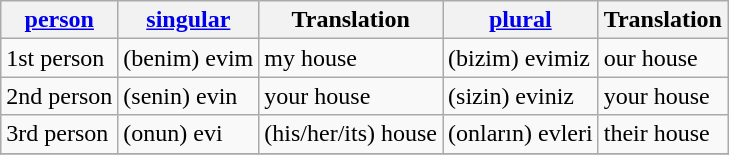<table class="wikitable">
<tr>
<th><a href='#'>person</a></th>
<th><a href='#'>singular</a></th>
<th>Translation</th>
<th><a href='#'>plural</a></th>
<th>Translation</th>
</tr>
<tr>
<td>1st person</td>
<td>(benim) evim</td>
<td>my house</td>
<td rowspan="1">(bizim) evimiz</td>
<td>our house</td>
</tr>
<tr>
<td>2nd person</td>
<td>(senin) evin</td>
<td>your house</td>
<td rowspan="1">(sizin) eviniz</td>
<td>your house</td>
</tr>
<tr>
<td>3rd person</td>
<td>(onun) evi</td>
<td>(his/her/its) house</td>
<td rowspan="1">(onların) evleri</td>
<td>their house</td>
</tr>
<tr>
</tr>
</table>
